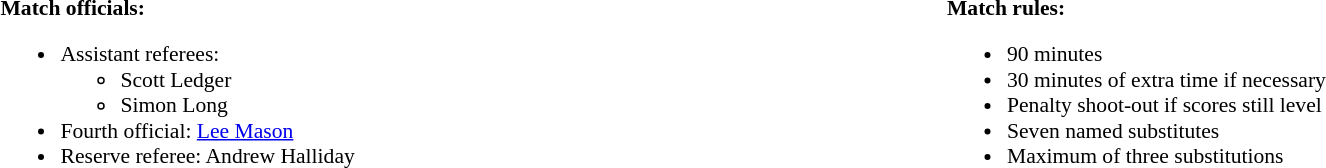<table width=100% style="font-size: 90%">
<tr>
<td width=50% valign=top><br><strong>Match officials:</strong><ul><li>Assistant referees:<ul><li>Scott Ledger</li><li>Simon Long</li></ul></li><li>Fourth official: <a href='#'>Lee Mason</a></li><li>Reserve referee: Andrew Halliday</li></ul></td>
<td width=50% valign=top><br><strong>Match rules:</strong><ul><li>90 minutes</li><li>30 minutes of extra time if necessary</li><li>Penalty shoot-out if scores still level</li><li>Seven named substitutes</li><li>Maximum of three substitutions</li></ul></td>
</tr>
</table>
